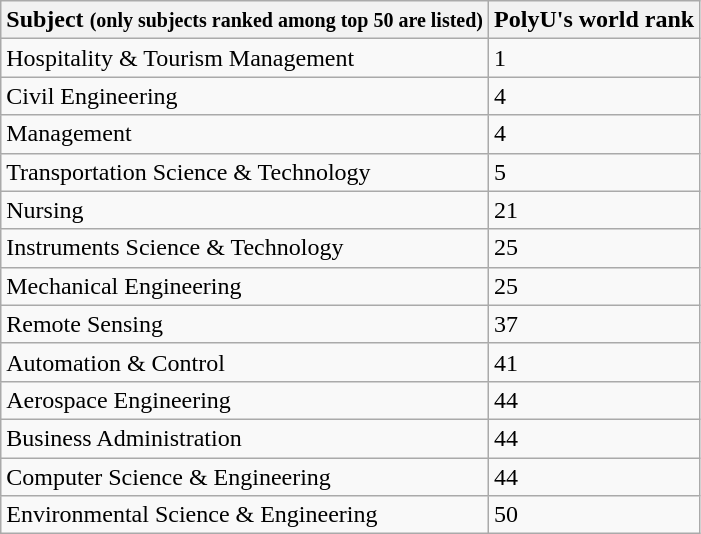<table class="wikitable sortable">
<tr>
<th>Subject <small>(only subjects ranked among top 50 are listed)</small></th>
<th>PolyU's world rank</th>
</tr>
<tr>
<td>Hospitality & Tourism Management</td>
<td>1</td>
</tr>
<tr>
<td>Civil Engineering</td>
<td>4</td>
</tr>
<tr>
<td>Management</td>
<td>4</td>
</tr>
<tr>
<td>Transportation Science & Technology</td>
<td>5</td>
</tr>
<tr>
<td>Nursing</td>
<td>21</td>
</tr>
<tr>
<td>Instruments Science & Technology</td>
<td>25</td>
</tr>
<tr>
<td>Mechanical Engineering</td>
<td>25</td>
</tr>
<tr>
<td>Remote Sensing</td>
<td>37</td>
</tr>
<tr>
<td>Automation & Control</td>
<td>41</td>
</tr>
<tr>
<td>Aerospace Engineering</td>
<td>44</td>
</tr>
<tr>
<td>Business Administration</td>
<td>44</td>
</tr>
<tr>
<td>Computer Science & Engineering</td>
<td>44</td>
</tr>
<tr>
<td>Environmental Science & Engineering</td>
<td>50</td>
</tr>
</table>
